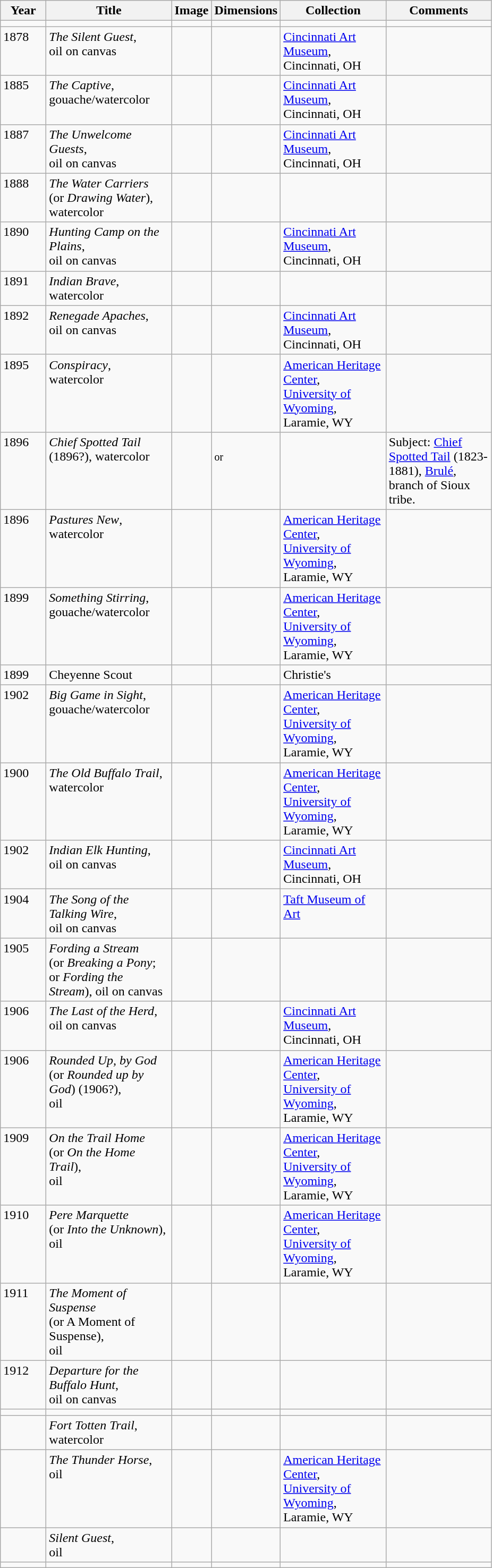<table class="wikitable sortable">
<tr>
<th scope="col" width="50">Year</th>
<th scope="col" width="150">Title</th>
<th scope="col">Image</th>
<th scope="col" width="50" ! data-sort-type = "number">Dimensions</th>
<th scope="col" width="125">Collection</th>
<th scope="col" width="125">Comments</th>
</tr>
<tr valign="top">
<td></td>
<td></td>
<td></td>
<td></td>
<td></td>
<td></td>
</tr>
<tr valign="top">
<td>1878</td>
<td><em>The Silent Guest</em>,<br>oil on canvas</td>
<td></td>
<td><small></small></td>
<td><a href='#'>Cincinnati Art Museum</a>,<br>Cincinnati, OH</td>
<td><small></small></td>
</tr>
<tr valign="top">
<td>1885</td>
<td><em>The Captive</em>,<br>gouache/watercolor</td>
<td><br> </td>
<td><small></small></td>
<td><a href='#'>Cincinnati Art Museum</a>,<br>Cincinnati, OH</td>
<td><small></small></td>
</tr>
<tr valign="top">
<td>1887</td>
<td><em>The Unwelcome Guests</em>,<br>oil on canvas</td>
<td></td>
<td><small></small></td>
<td><a href='#'>Cincinnati Art Museum</a>,<br>Cincinnati, OH</td>
<td><small></small></td>
</tr>
<tr valign="top">
<td>1888</td>
<td><em>The Water Carriers</em><br>(or <em>Drawing Water</em>),<br>watercolor</td>
<td></td>
<td><small></small></td>
<td></td>
<td><small></small></td>
</tr>
<tr valign="top">
<td>1890</td>
<td><em>Hunting Camp on the Plains</em>,<br>oil on canvas</td>
<td></td>
<td><small></small></td>
<td><a href='#'>Cincinnati Art Museum</a>,<br>Cincinnati, OH</td>
<td><small></small></td>
</tr>
<tr valign="top">
<td>1891</td>
<td><em> Indian Brave</em>,<br>watercolor</td>
<td></td>
<td><small></small></td>
<td></td>
<td><small></small></td>
</tr>
<tr valign="top">
<td>1892</td>
<td><em>Renegade Apaches</em>,<br>oil on canvas</td>
<td></td>
<td><small></small></td>
<td><a href='#'>Cincinnati Art Museum</a>,<br>Cincinnati, OH</td>
<td><small></small></td>
</tr>
<tr valign="top">
<td>1895</td>
<td><em>Conspiracy</em>,<br>watercolor</td>
<td><br></td>
<td><small></small></td>
<td><a href='#'>American Heritage Center</a>,<br><a href='#'>University of Wyoming</a>,<br>Laramie, WY</td>
<td><small></small></td>
</tr>
<tr valign="top">
<td>1896</td>
<td><em>Chief Spotted Tail</em><br>(1896?), watercolor</td>
<td></td>
<td><small><br>or<br></small></td>
<td></td>
<td>Subject: <a href='#'>Chief Spotted Tail</a> (1823-1881), <a href='#'>Brulé</a>, branch of Sioux tribe. <small> </small></td>
</tr>
<tr valign="top">
<td>1896</td>
<td><em>Pastures New</em>,<br>watercolor</td>
<td></td>
<td><small></small></td>
<td><a href='#'>American Heritage Center</a>,<br><a href='#'>University of Wyoming</a>,<br>Laramie, WY</td>
<td><small></small></td>
</tr>
<tr valign="top">
<td>1899</td>
<td><em>Something Stirring</em>,<br>gouache/watercolor</td>
<td><br></td>
<td><small></small></td>
<td><a href='#'>American Heritage Center</a>,<br><a href='#'>University of Wyoming</a>,<br>Laramie, WY</td>
<td><small></small></td>
</tr>
<tr>
<td>1899</td>
<td>Cheyenne Scout</td>
<td><br></td>
<td></td>
<td>Christie's</td>
<td></td>
</tr>
<tr valign="top">
<td>1902</td>
<td><em>Big Game in Sight</em>,<br>gouache/watercolor</td>
<td><br></td>
<td><small></small></td>
<td><a href='#'>American Heritage Center</a>,<br><a href='#'>University of Wyoming</a>,<br>Laramie, WY</td>
<td><small></small></td>
</tr>
<tr valign="top">
<td>1900</td>
<td><em>The Old Buffalo Trail</em>,<br>watercolor</td>
<td><br></td>
<td><small></small></td>
<td><a href='#'>American Heritage Center</a>,<br><a href='#'>University of Wyoming</a>,<br>Laramie, WY</td>
<td><small></small></td>
</tr>
<tr valign="top">
<td>1902</td>
<td><em>Indian Elk Hunting</em>,<br>oil on canvas</td>
<td></td>
<td></td>
<td><a href='#'>Cincinnati Art Museum</a>,<br>Cincinnati, OH</td>
<td></td>
</tr>
<tr valign="top">
<td>1904</td>
<td><em>The Song of the Talking Wire</em>,<br>oil on canvas</td>
<td></td>
<td></td>
<td><a href='#'>Taft Museum of Art</a></td>
<td></td>
</tr>
<tr valign="top">
<td>1905</td>
<td><em>Fording a Stream</em><br>(or <em>Breaking a Pony</em>;<br>or <em>Fording the Stream</em>), oil on canvas</td>
<td></td>
<td><small></small></td>
<td></td>
<td><small></small></td>
</tr>
<tr valign="top">
<td>1906</td>
<td><em>The Last of the Herd</em>,<br>oil on canvas</td>
<td></td>
<td><small></small></td>
<td><a href='#'>Cincinnati Art Museum</a>,<br>Cincinnati, OH</td>
<td><small></small></td>
</tr>
<tr valign="top">
<td>1906</td>
<td><em>Rounded Up, by God</em><br>(or <em>Rounded up by God</em>) (1906?),<br>oil</td>
<td><br></td>
<td><small></small></td>
<td><a href='#'>American Heritage Center</a>,<br><a href='#'>University of Wyoming</a>,<br>Laramie, WY</td>
<td><small></small></td>
</tr>
<tr valign="top">
<td>1909</td>
<td><em>On the Trail Home</em><br>(or <em>On the Home Trail</em>),<br>oil</td>
<td></td>
<td><small></small></td>
<td><a href='#'>American Heritage Center</a>,<br><a href='#'>University of Wyoming</a>,<br>Laramie, WY</td>
<td><small></small></td>
</tr>
<tr valign="top">
<td>1910</td>
<td><em>Pere Marquette</em><br>(or <em>Into the Unknown</em>),<br>oil</td>
<td><br></td>
<td><small></small></td>
<td><a href='#'>American Heritage Center</a>,<br><a href='#'>University of Wyoming</a>,<br>Laramie, WY</td>
<td><small></small></td>
</tr>
<tr valign="top">
<td>1911</td>
<td><em>The Moment of Suspense</em><br>(or A Moment of Suspense),<br>oil</td>
<td><br></td>
<td><small></small></td>
<td></td>
<td><small></small></td>
</tr>
<tr valign="top">
<td>1912</td>
<td><em>Departure for the Buffalo Hunt</em>,<br>oil on canvas</td>
<td></td>
<td><small></small></td>
<td></td>
<td><small> </small></td>
</tr>
<tr valign="top">
<td></td>
<td></td>
<td></td>
<td></td>
<td></td>
<td></td>
</tr>
<tr valign="top">
<td></td>
<td><em>Fort Totten Trail</em>,<br>watercolor</td>
<td></td>
<td><small></small></td>
<td></td>
<td><small></small></td>
</tr>
<tr valign="top">
<td></td>
<td><em>The Thunder Horse</em>,<br>oil</td>
<td></td>
<td><small></small></td>
<td><a href='#'>American Heritage Center</a>,<br><a href='#'>University of Wyoming</a>,<br>Laramie, WY</td>
<td><small></small></td>
</tr>
<tr valign="top">
<td></td>
<td><em>Silent Guest</em>,<br>oil</td>
<td></td>
<td><small></small></td>
<td></td>
<td><small></small></td>
</tr>
<tr valign="top">
<td></td>
<td></td>
<td></td>
<td></td>
<td></td>
<td></td>
</tr>
</table>
